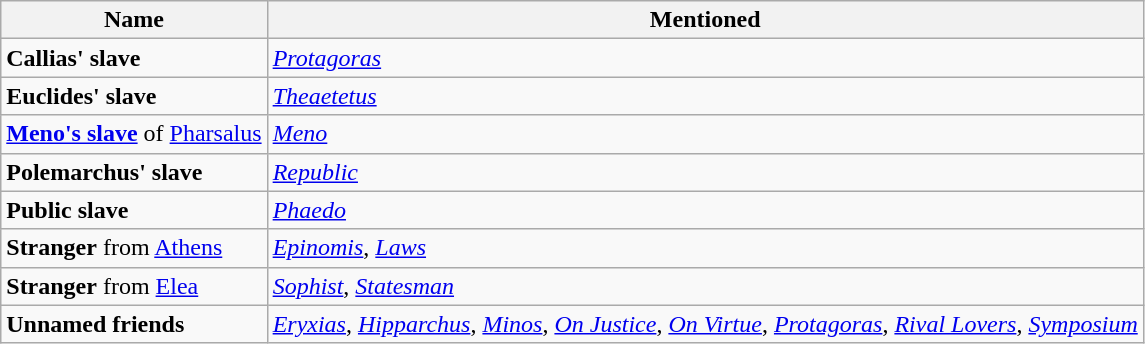<table class="wikitable sortable" border="1">
<tr>
<th>Name</th>
<th>Mentioned</th>
</tr>
<tr>
<td><strong>Callias' slave</strong></td>
<td><em><a href='#'>Protagoras</a></em></td>
</tr>
<tr>
<td><strong>Euclides' slave </strong></td>
<td><em><a href='#'>Theaetetus</a></em></td>
</tr>
<tr>
<td><strong><a href='#'>Meno's slave</a></strong> of <a href='#'>Pharsalus</a></td>
<td><em><a href='#'>Meno</a></em></td>
</tr>
<tr>
<td><strong>Polemarchus' slave</strong></td>
<td><em><a href='#'>Republic</a></em></td>
</tr>
<tr>
<td><strong>Public slave</strong></td>
<td><em><a href='#'>Phaedo</a></em></td>
</tr>
<tr>
<td><strong>Stranger</strong> from <a href='#'>Athens</a></td>
<td><em><a href='#'>Epinomis</a></em>, <em><a href='#'>Laws</a></em></td>
</tr>
<tr>
<td><strong>Stranger</strong> from <a href='#'>Elea</a></td>
<td><em><a href='#'>Sophist</a></em>, <em><a href='#'>Statesman</a></em></td>
</tr>
<tr>
<td><strong>Unnamed friends</strong></td>
<td><em><a href='#'>Eryxias</a></em>, <em><a href='#'>Hipparchus</a></em>, <em><a href='#'>Minos</a></em>, <em><a href='#'>On Justice</a></em>, <em><a href='#'>On Virtue</a></em>, <em><a href='#'>Protagoras</a></em>, <em><a href='#'>Rival Lovers</a></em>, <em><a href='#'>Symposium</a></em></td>
</tr>
</table>
